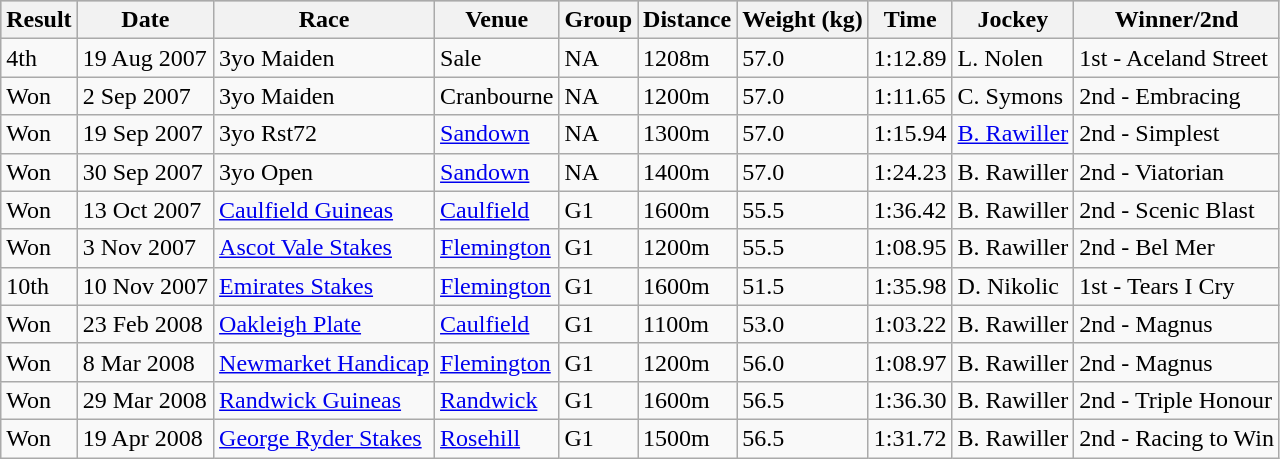<table class="wikitable">
<tr style="background:silver; color:black">
<th>Result</th>
<th>Date</th>
<th>Race</th>
<th>Venue</th>
<th>Group</th>
<th>Distance</th>
<th>Weight (kg)</th>
<th>Time</th>
<th>Jockey</th>
<th>Winner/2nd</th>
</tr>
<tr>
<td>4th</td>
<td>19 Aug 2007</td>
<td>3yo Maiden</td>
<td>Sale</td>
<td>NA</td>
<td>1208m</td>
<td>57.0</td>
<td>1:12.89</td>
<td>L. Nolen</td>
<td>1st - Aceland Street</td>
</tr>
<tr>
<td>Won</td>
<td>2 Sep 2007</td>
<td>3yo Maiden</td>
<td>Cranbourne</td>
<td>NA</td>
<td>1200m</td>
<td>57.0</td>
<td>1:11.65</td>
<td>C. Symons</td>
<td>2nd - Embracing</td>
</tr>
<tr>
<td>Won</td>
<td>19 Sep 2007</td>
<td>3yo Rst72</td>
<td><a href='#'>Sandown</a></td>
<td>NA</td>
<td>1300m</td>
<td>57.0</td>
<td>1:15.94</td>
<td><a href='#'>B. Rawiller</a></td>
<td>2nd - Simplest</td>
</tr>
<tr>
<td>Won</td>
<td>30 Sep 2007</td>
<td>3yo Open</td>
<td><a href='#'>Sandown</a></td>
<td>NA</td>
<td>1400m</td>
<td>57.0</td>
<td>1:24.23</td>
<td>B. Rawiller</td>
<td>2nd - Viatorian</td>
</tr>
<tr>
<td>Won</td>
<td>13 Oct 2007</td>
<td><a href='#'>Caulfield Guineas</a></td>
<td><a href='#'>Caulfield</a></td>
<td>G1</td>
<td>1600m</td>
<td>55.5</td>
<td>1:36.42</td>
<td>B. Rawiller</td>
<td>2nd - Scenic Blast</td>
</tr>
<tr>
<td>Won</td>
<td>3 Nov 2007</td>
<td><a href='#'>Ascot Vale Stakes</a></td>
<td><a href='#'>Flemington</a></td>
<td>G1</td>
<td>1200m</td>
<td>55.5</td>
<td>1:08.95</td>
<td>B. Rawiller</td>
<td>2nd - Bel Mer</td>
</tr>
<tr>
<td>10th</td>
<td>10 Nov 2007</td>
<td><a href='#'>Emirates Stakes</a></td>
<td><a href='#'>Flemington</a></td>
<td>G1</td>
<td>1600m</td>
<td>51.5</td>
<td>1:35.98</td>
<td>D. Nikolic</td>
<td>1st - Tears I Cry</td>
</tr>
<tr>
<td>Won</td>
<td>23 Feb 2008</td>
<td><a href='#'>Oakleigh Plate</a></td>
<td><a href='#'>Caulfield</a></td>
<td>G1</td>
<td>1100m</td>
<td>53.0</td>
<td>1:03.22</td>
<td>B. Rawiller</td>
<td>2nd - Magnus</td>
</tr>
<tr>
<td>Won</td>
<td>8 Mar 2008</td>
<td><a href='#'>Newmarket Handicap</a></td>
<td><a href='#'>Flemington</a></td>
<td>G1</td>
<td>1200m</td>
<td>56.0</td>
<td>1:08.97</td>
<td>B. Rawiller</td>
<td>2nd - Magnus</td>
</tr>
<tr>
<td>Won</td>
<td>29 Mar 2008</td>
<td><a href='#'>Randwick Guineas</a></td>
<td><a href='#'>Randwick</a></td>
<td>G1</td>
<td>1600m</td>
<td>56.5</td>
<td>1:36.30</td>
<td>B. Rawiller</td>
<td>2nd - Triple Honour</td>
</tr>
<tr>
<td>Won</td>
<td>19 Apr 2008</td>
<td><a href='#'>George Ryder Stakes</a></td>
<td><a href='#'>Rosehill</a></td>
<td>G1</td>
<td>1500m</td>
<td>56.5</td>
<td>1:31.72</td>
<td>B. Rawiller</td>
<td>2nd - Racing to Win</td>
</tr>
</table>
